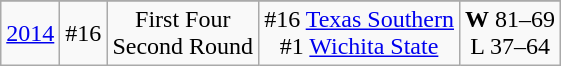<table class="wikitable" style="text-align:center">
<tr>
</tr>
<tr align="center">
<td><a href='#'>2014</a></td>
<td>#16</td>
<td>First Four<br>Second Round</td>
<td>#16 <a href='#'>Texas Southern</a><br>#1 <a href='#'>Wichita State</a></td>
<td><strong>W</strong> 81–69<br>L 37–64</td>
</tr>
</table>
